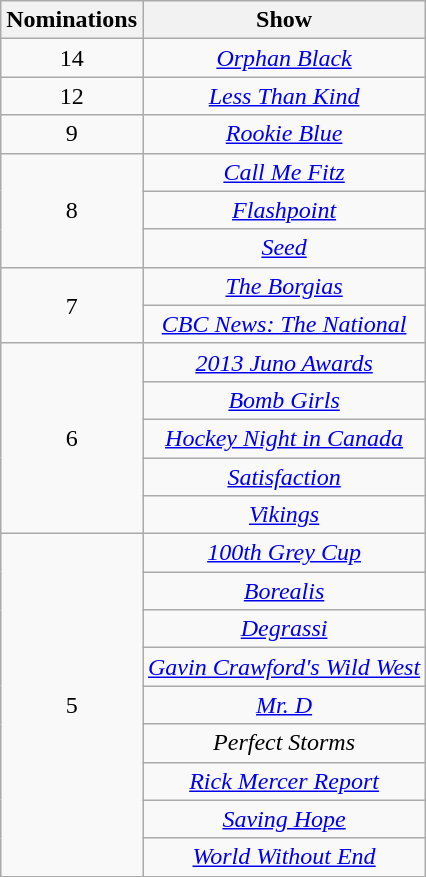<table class="wikitable" rowspan="2" style="text-align:center">
<tr>
<th scope="col">Nominations</th>
<th scope="col">Show</th>
</tr>
<tr>
<td>14</td>
<td><em><a href='#'>Orphan Black</a></em></td>
</tr>
<tr>
<td>12</td>
<td><em><a href='#'>Less Than Kind</a></em></td>
</tr>
<tr>
<td>9</td>
<td><em><a href='#'>Rookie Blue</a></em></td>
</tr>
<tr>
<td rowspan=3 style="text-align:center;">8</td>
<td><em><a href='#'>Call Me Fitz</a></em></td>
</tr>
<tr>
<td><em><a href='#'>Flashpoint</a></em></td>
</tr>
<tr>
<td><em><a href='#'>Seed</a></em></td>
</tr>
<tr>
<td rowspan=2 style="text-align:center;">7</td>
<td><em><a href='#'>The Borgias</a></em></td>
</tr>
<tr>
<td><em><a href='#'>CBC News: The National</a></em></td>
</tr>
<tr>
<td rowspan=5 style="text-align:center;">6</td>
<td><em><a href='#'>2013 Juno Awards</a></em></td>
</tr>
<tr>
<td><em><a href='#'>Bomb Girls</a></em></td>
</tr>
<tr>
<td><em><a href='#'>Hockey Night in Canada</a></em></td>
</tr>
<tr>
<td><em><a href='#'>Satisfaction</a></em></td>
</tr>
<tr>
<td><em><a href='#'>Vikings</a></em></td>
</tr>
<tr>
<td rowspan=9 style="text-align:center;">5</td>
<td><em><a href='#'>100th Grey Cup</a></em></td>
</tr>
<tr>
<td><em><a href='#'>Borealis</a></em></td>
</tr>
<tr>
<td><em><a href='#'>Degrassi</a></em></td>
</tr>
<tr>
<td><em><a href='#'>Gavin Crawford's Wild West</a></em></td>
</tr>
<tr>
<td><em><a href='#'>Mr. D</a></em></td>
</tr>
<tr>
<td><em>Perfect Storms</em></td>
</tr>
<tr>
<td><em><a href='#'>Rick Mercer Report</a></em></td>
</tr>
<tr>
<td><em><a href='#'>Saving Hope</a></em></td>
</tr>
<tr>
<td><em><a href='#'>World Without End</a></em></td>
</tr>
</table>
